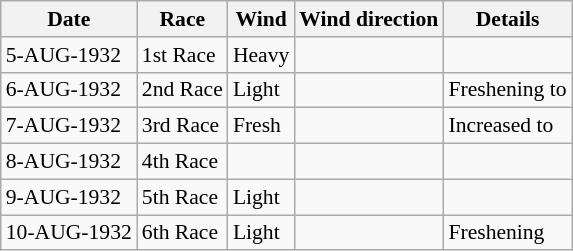<table class="wikitable" style="text-align:left; font-size:90%">
<tr>
<th>Date</th>
<th>Race</th>
<th>Wind</th>
<th>Wind direction</th>
<th>Details</th>
</tr>
<tr>
<td>5-AUG-1932</td>
<td>1st Race</td>
<td>Heavy</td>
<td align=center></td>
<td></td>
</tr>
<tr>
<td>6-AUG-1932</td>
<td>2nd Race</td>
<td>Light</td>
<td align=center></td>
<td>Freshening to </td>
</tr>
<tr>
<td>7-AUG-1932</td>
<td>3rd Race</td>
<td>Fresh</td>
<td align=center></td>
<td>Increased to </td>
</tr>
<tr>
<td>8-AUG-1932</td>
<td>4th  Race</td>
<td></td>
<td align=center></td>
<td></td>
</tr>
<tr>
<td>9-AUG-1932</td>
<td>5th  Race</td>
<td>Light</td>
<td align=center></td>
<td></td>
</tr>
<tr>
<td>10-AUG-1932</td>
<td>6th  Race</td>
<td>Light</td>
<td align=center></td>
<td>Freshening</td>
</tr>
</table>
